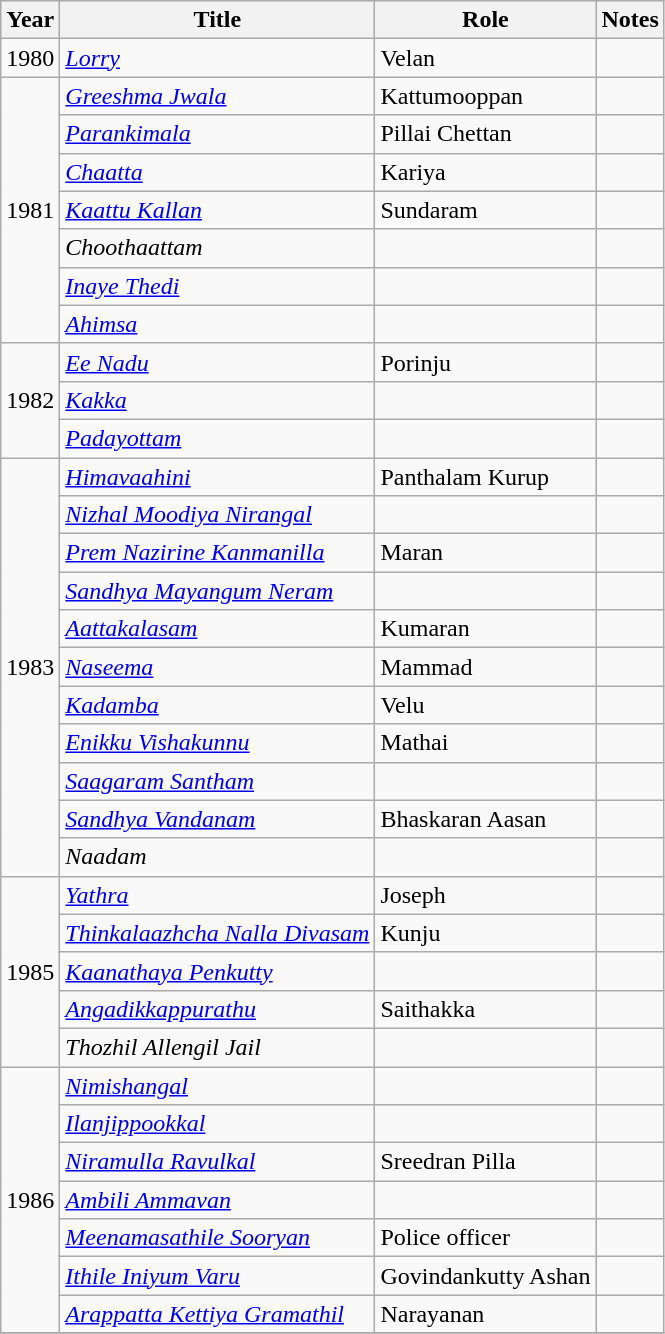<table class="wikitable sortable">
<tr>
<th>Year</th>
<th>Title</th>
<th>Role</th>
<th class="unsortable">Notes</th>
</tr>
<tr>
<td>1980</td>
<td><em><a href='#'>Lorry</a></em></td>
<td>Velan</td>
<td></td>
</tr>
<tr>
<td rowspan=7>1981</td>
<td><em><a href='#'>Greeshma Jwala</a></em></td>
<td>Kattumooppan</td>
<td></td>
</tr>
<tr>
<td><em><a href='#'>Parankimala</a></em></td>
<td>Pillai Chettan</td>
<td></td>
</tr>
<tr>
<td><em><a href='#'>Chaatta</a></em></td>
<td>Kariya</td>
<td></td>
</tr>
<tr>
<td><em><a href='#'>Kaattu Kallan</a></em></td>
<td>Sundaram</td>
<td></td>
</tr>
<tr>
<td><em>Choothaattam</em></td>
<td></td>
<td></td>
</tr>
<tr>
<td><em><a href='#'>Inaye Thedi</a></em></td>
<td></td>
<td></td>
</tr>
<tr>
<td><em><a href='#'>Ahimsa</a></em></td>
<td></td>
<td></td>
</tr>
<tr>
<td rowspan=3>1982</td>
<td><em><a href='#'>Ee Nadu</a></em></td>
<td>Porinju</td>
<td></td>
</tr>
<tr>
<td><em><a href='#'>Kakka</a></em></td>
<td></td>
<td></td>
</tr>
<tr>
<td><em><a href='#'>Padayottam</a></em></td>
<td></td>
<td></td>
</tr>
<tr>
<td rowspan=11>1983</td>
<td><em><a href='#'>Himavaahini</a></em></td>
<td>Panthalam Kurup</td>
<td></td>
</tr>
<tr>
<td><em><a href='#'>Nizhal Moodiya Nirangal</a></em></td>
<td></td>
<td></td>
</tr>
<tr>
<td><em><a href='#'>Prem Nazirine Kanmanilla</a></em></td>
<td>Maran</td>
<td></td>
</tr>
<tr>
<td><em><a href='#'>Sandhya Mayangum Neram</a></em></td>
<td></td>
<td></td>
</tr>
<tr>
<td><em><a href='#'>Aattakalasam</a></em></td>
<td>Kumaran</td>
<td></td>
</tr>
<tr>
<td><em><a href='#'>Naseema</a></em></td>
<td>Mammad</td>
<td></td>
</tr>
<tr>
<td><em><a href='#'>Kadamba</a></em></td>
<td>Velu</td>
<td></td>
</tr>
<tr>
<td><em><a href='#'>Enikku Vishakunnu</a></em></td>
<td>Mathai</td>
<td></td>
</tr>
<tr>
<td><em><a href='#'>Saagaram Santham</a></em></td>
<td></td>
<td></td>
</tr>
<tr>
<td><em><a href='#'>Sandhya Vandanam</a></em></td>
<td>Bhaskaran Aasan</td>
<td></td>
</tr>
<tr>
<td><em>Naadam</em></td>
<td></td>
<td></td>
</tr>
<tr>
<td rowspan=5>1985</td>
<td><em><a href='#'>Yathra</a></em></td>
<td>Joseph</td>
<td></td>
</tr>
<tr>
<td><em><a href='#'>Thinkalaazhcha Nalla Divasam</a></em></td>
<td>Kunju</td>
<td></td>
</tr>
<tr>
<td><em><a href='#'>Kaanathaya Penkutty</a></em></td>
<td></td>
<td></td>
</tr>
<tr>
<td><em><a href='#'>Angadikkappurathu</a></em></td>
<td>Saithakka</td>
<td></td>
</tr>
<tr>
<td><em>Thozhil Allengil Jail</em></td>
<td></td>
<td></td>
</tr>
<tr>
<td rowspan="7">1986</td>
<td><em><a href='#'>Nimishangal</a></em></td>
<td></td>
<td></td>
</tr>
<tr>
<td><em><a href='#'>Ilanjippookkal</a></em></td>
<td></td>
<td></td>
</tr>
<tr>
<td><em><a href='#'>Niramulla Ravulkal</a></em></td>
<td>Sreedran Pilla</td>
<td></td>
</tr>
<tr>
<td><em><a href='#'>Ambili Ammavan</a></em></td>
<td></td>
<td></td>
</tr>
<tr>
<td><em><a href='#'>Meenamasathile Sooryan</a></em></td>
<td>Police officer</td>
<td></td>
</tr>
<tr>
<td><em><a href='#'>Ithile Iniyum Varu</a></em></td>
<td>Govindankutty Ashan</td>
<td></td>
</tr>
<tr>
<td><em><a href='#'>Arappatta Kettiya Gramathil</a></em></td>
<td>Narayanan</td>
<td></td>
</tr>
<tr>
</tr>
</table>
